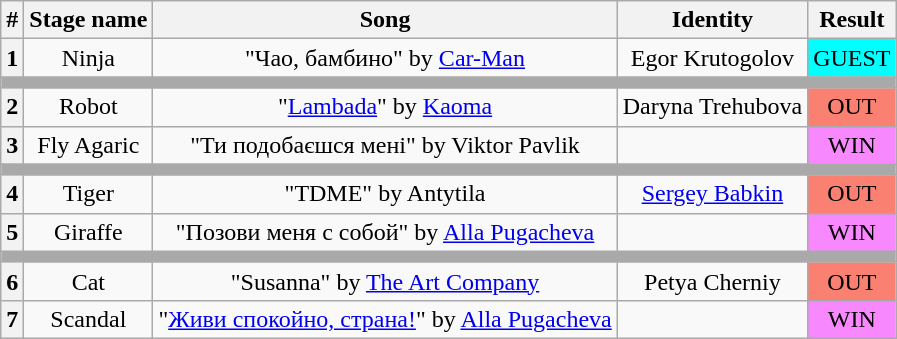<table class="wikitable plainrowheaders" style="text-align: center">
<tr>
<th>#</th>
<th>Stage name</th>
<th>Song</th>
<th>Identity</th>
<th>Result</th>
</tr>
<tr>
<th>1</th>
<td>Ninja</td>
<td>"Чао, бамбино" by <a href='#'>Car-Man</a></td>
<td>Egor Krutogolov</td>
<td bgcolor=#00ffff>GUEST</td>
</tr>
<tr>
<td colspan="5" style="background:darkgray"></td>
</tr>
<tr>
<th>2</th>
<td>Robot</td>
<td>"<a href='#'>Lambada</a>" by <a href='#'>Kaoma</a></td>
<td>Daryna Trehubova</td>
<td bgcolor=salmon>OUT</td>
</tr>
<tr>
<th>3</th>
<td>Fly Agaric</td>
<td>"Ти подобаєшся мені" by Viktor Pavlik</td>
<td></td>
<td bgcolor="F888FD">WIN</td>
</tr>
<tr>
<td colspan="5" style="background:darkgray"></td>
</tr>
<tr>
<th>4</th>
<td>Tiger</td>
<td>"TDME" by Antytila</td>
<td><a href='#'>Sergey Babkin</a></td>
<td bgcolor=salmon>OUT</td>
</tr>
<tr>
<th>5</th>
<td>Giraffe</td>
<td>"Позови меня с собой" by <a href='#'>Alla Pugacheva</a></td>
<td></td>
<td bgcolor="F888FD">WIN</td>
</tr>
<tr>
<td colspan="5" style="background:darkgray"></td>
</tr>
<tr>
<th>6</th>
<td>Cat</td>
<td>"Susanna" by <a href='#'>The Art Company</a></td>
<td>Petya Cherniy</td>
<td bgcolor=Salmon>OUT</td>
</tr>
<tr>
<th>7</th>
<td>Scandal</td>
<td>"<a href='#'>Живи спокойно, страна!</a>" by <a href='#'>Alla Pugacheva</a></td>
<td></td>
<td bgcolor="F888FD">WIN</td>
</tr>
</table>
